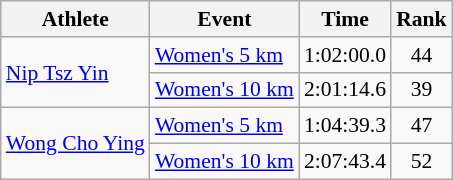<table class="wikitable" style="font-size:90%;">
<tr>
<th>Athlete</th>
<th>Event</th>
<th>Time</th>
<th>Rank</th>
</tr>
<tr align=center>
<td align=left rowspan=2><a href='#'>Nip Tsz Yin</a></td>
<td align=left><a href='#'>Women's 5 km</a></td>
<td>1:02:00.0</td>
<td>44</td>
</tr>
<tr align=center>
<td align=left><a href='#'>Women's 10 km</a></td>
<td>2:01:14.6</td>
<td>39</td>
</tr>
<tr align=center>
<td align=left rowspan=2><a href='#'>Wong Cho Ying</a></td>
<td align=left><a href='#'>Women's 5 km</a></td>
<td>1:04:39.3</td>
<td>47</td>
</tr>
<tr align=center>
<td align=left><a href='#'>Women's 10 km</a></td>
<td>2:07:43.4</td>
<td>52</td>
</tr>
</table>
